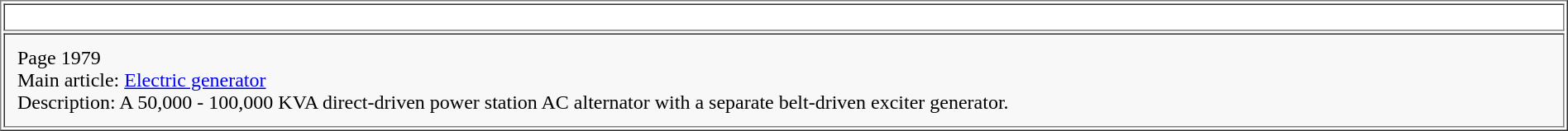<table cellpadding="10" border="1" width="100%">
<tr>
<td width="50%" align="center"></td>
</tr>
<tr>
<td valign="top" bgcolor="F8F8F8">Page 1979<br>Main article: <a href='#'>Electric generator</a><br>Description: A 50,000 - 100,000 KVA direct-driven power station AC alternator with a separate belt-driven exciter generator.</td>
</tr>
</table>
